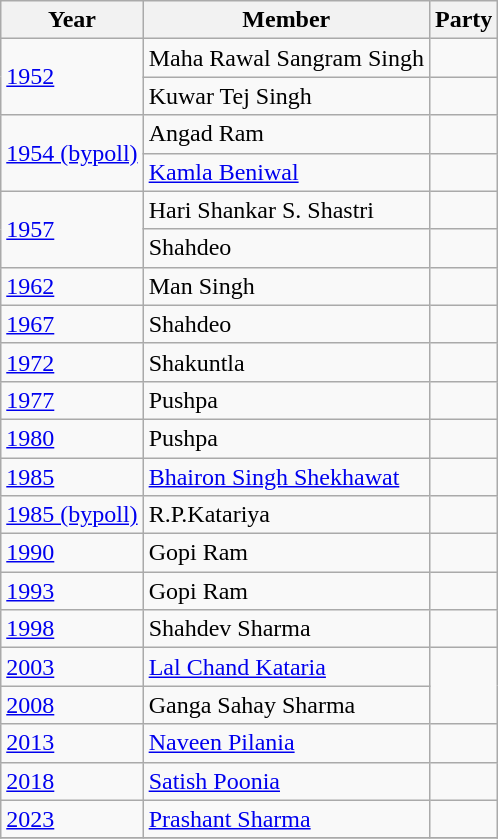<table class="wikitable sortable">
<tr>
<th>Year</th>
<th>Member</th>
<th colspan=2>Party</th>
</tr>
<tr>
<td rowspan=2><a href='#'>1952</a></td>
<td>Maha Rawal Sangram Singh</td>
<td></td>
</tr>
<tr>
<td>Kuwar Tej Singh</td>
<td></td>
</tr>
<tr>
<td rowspan=2><a href='#'>1954 (bypoll)</a></td>
<td>Angad Ram</td>
<td></td>
</tr>
<tr>
<td><a href='#'>Kamla Beniwal</a></td>
<td></td>
</tr>
<tr>
<td rowspan=2><a href='#'>1957</a></td>
<td>Hari Shankar S. Shastri</td>
<td></td>
</tr>
<tr>
<td>Shahdeo</td>
<td></td>
</tr>
<tr>
<td><a href='#'>1962</a></td>
<td>Man Singh</td>
<td></td>
</tr>
<tr>
<td><a href='#'>1967</a></td>
<td>Shahdeo</td>
<td></td>
</tr>
<tr>
<td><a href='#'>1972</a></td>
<td>Shakuntla</td>
<td></td>
</tr>
<tr>
<td><a href='#'>1977</a></td>
<td>Pushpa</td>
<td></td>
</tr>
<tr>
<td><a href='#'>1980</a></td>
<td>Pushpa</td>
<td></td>
</tr>
<tr>
<td><a href='#'>1985</a></td>
<td><a href='#'>Bhairon Singh Shekhawat</a></td>
<td></td>
</tr>
<tr>
<td><a href='#'>1985 (bypoll)</a></td>
<td>R.P.Katariya</td>
<td></td>
</tr>
<tr>
<td><a href='#'>1990</a></td>
<td>Gopi Ram</td>
<td></td>
</tr>
<tr>
<td><a href='#'>1993</a></td>
<td>Gopi Ram</td>
<td></td>
</tr>
<tr>
<td><a href='#'>1998</a></td>
<td>Shahdev Sharma</td>
<td></td>
</tr>
<tr>
<td><a href='#'>2003</a></td>
<td><a href='#'>Lal Chand Kataria</a></td>
</tr>
<tr>
<td><a href='#'>2008</a></td>
<td>Ganga Sahay Sharma</td>
</tr>
<tr>
<td><a href='#'>2013</a></td>
<td><a href='#'>Naveen Pilania</a></td>
<td></td>
</tr>
<tr>
<td><a href='#'>2018</a></td>
<td><a href='#'>Satish Poonia</a></td>
<td></td>
</tr>
<tr>
<td><a href='#'>2023</a></td>
<td><a href='#'>Prashant Sharma</a></td>
<td></td>
</tr>
<tr>
</tr>
</table>
